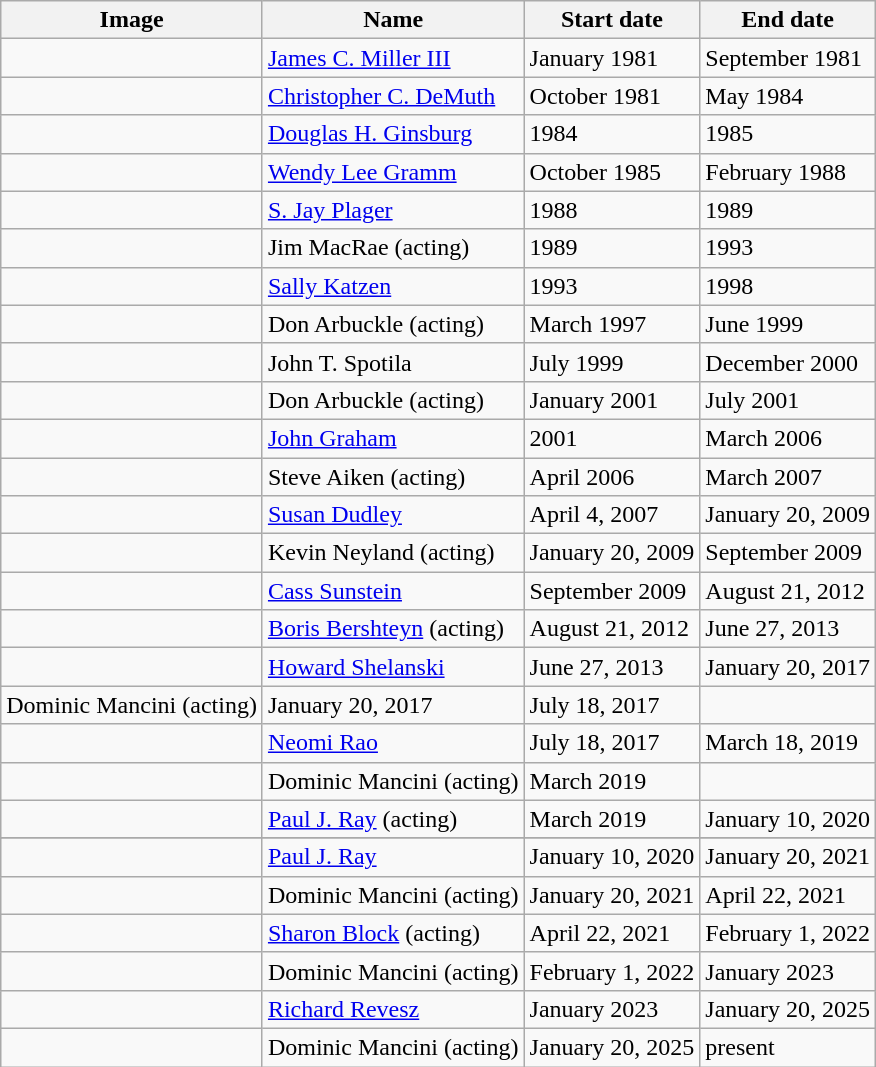<table class="wikitable sortable">
<tr>
<th>Image</th>
<th>Name</th>
<th>Start date</th>
<th>End date</th>
</tr>
<tr>
<td></td>
<td><a href='#'>James C. Miller III</a></td>
<td>January 1981</td>
<td>September 1981</td>
</tr>
<tr>
<td></td>
<td><a href='#'>Christopher C. DeMuth</a></td>
<td>October 1981</td>
<td>May 1984</td>
</tr>
<tr>
<td></td>
<td><a href='#'>Douglas H. Ginsburg</a></td>
<td>1984</td>
<td>1985</td>
</tr>
<tr>
<td></td>
<td><a href='#'>Wendy Lee Gramm</a></td>
<td>October 1985</td>
<td>February 1988</td>
</tr>
<tr>
<td></td>
<td><a href='#'>S. Jay Plager</a></td>
<td>1988</td>
<td>1989</td>
</tr>
<tr>
<td></td>
<td>Jim MacRae (acting)</td>
<td>1989</td>
<td>1993</td>
</tr>
<tr>
<td></td>
<td><a href='#'>Sally Katzen</a></td>
<td>1993</td>
<td>1998</td>
</tr>
<tr>
<td></td>
<td>Don Arbuckle (acting)</td>
<td>March 1997</td>
<td>June 1999</td>
</tr>
<tr>
<td></td>
<td>John T. Spotila</td>
<td>July 1999</td>
<td>December 2000</td>
</tr>
<tr>
<td></td>
<td>Don Arbuckle (acting)</td>
<td>January 2001</td>
<td>July 2001</td>
</tr>
<tr>
<td></td>
<td><a href='#'>John Graham</a></td>
<td>2001</td>
<td>March 2006</td>
</tr>
<tr>
<td></td>
<td>Steve Aiken (acting)</td>
<td>April 2006</td>
<td>March 2007</td>
</tr>
<tr>
<td></td>
<td><a href='#'>Susan Dudley</a></td>
<td>April 4, 2007</td>
<td>January 20, 2009</td>
</tr>
<tr>
<td></td>
<td>Kevin Neyland (acting)</td>
<td>January 20, 2009</td>
<td>September 2009</td>
</tr>
<tr>
<td></td>
<td><a href='#'>Cass Sunstein</a></td>
<td>September 2009</td>
<td>August 21, 2012</td>
</tr>
<tr>
<td></td>
<td><a href='#'>Boris Bershteyn</a> (acting)</td>
<td>August 21, 2012</td>
<td>June 27, 2013</td>
</tr>
<tr>
<td></td>
<td><a href='#'>Howard Shelanski</a></td>
<td>June 27, 2013</td>
<td>January 20, 2017</td>
</tr>
<tr>
<td>Dominic Mancini (acting)</td>
<td>January 20, 2017</td>
<td>July 18, 2017</td>
</tr>
<tr>
<td></td>
<td><a href='#'>Neomi Rao</a></td>
<td>July 18, 2017</td>
<td>March 18, 2019</td>
</tr>
<tr>
<td></td>
<td>Dominic Mancini (acting)</td>
<td>March 2019</td>
<td></td>
</tr>
<tr>
<td></td>
<td><a href='#'>Paul J. Ray</a> (acting)</td>
<td>March 2019</td>
<td>January 10, 2020</td>
</tr>
<tr>
</tr>
<tr>
<td></td>
<td><a href='#'>Paul J. Ray</a></td>
<td>January 10, 2020</td>
<td>January 20, 2021</td>
</tr>
<tr>
<td></td>
<td>Dominic Mancini (acting)</td>
<td>January 20, 2021</td>
<td>April 22, 2021</td>
</tr>
<tr>
<td></td>
<td><a href='#'>Sharon Block</a> (acting)</td>
<td>April 22, 2021</td>
<td>February 1, 2022</td>
</tr>
<tr>
<td></td>
<td>Dominic Mancini (acting)</td>
<td>February 1, 2022</td>
<td>January 2023</td>
</tr>
<tr>
<td></td>
<td><a href='#'>Richard Revesz</a></td>
<td>January 2023</td>
<td>January 20, 2025</td>
</tr>
<tr>
<td></td>
<td>Dominic Mancini (acting)</td>
<td>January 20, 2025</td>
<td>present</td>
</tr>
</table>
